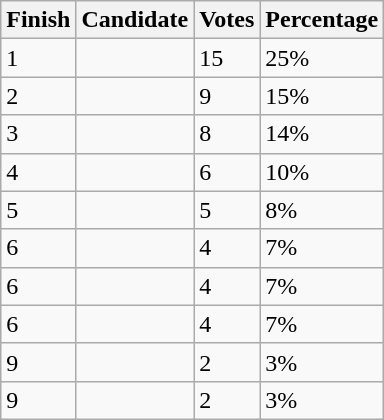<table class="wikitable sortable">
<tr>
<th>Finish</th>
<th>Candidate</th>
<th>Votes</th>
<th>Percentage</th>
</tr>
<tr>
<td>1</td>
<td></td>
<td>15</td>
<td>25%</td>
</tr>
<tr>
<td>2</td>
<td></td>
<td>9</td>
<td>15%</td>
</tr>
<tr>
<td>3</td>
<td></td>
<td>8</td>
<td>14%</td>
</tr>
<tr>
<td>4</td>
<td></td>
<td>6</td>
<td>10%</td>
</tr>
<tr>
<td>5</td>
<td></td>
<td>5</td>
<td>8%</td>
</tr>
<tr>
<td>6</td>
<td></td>
<td>4</td>
<td>7%</td>
</tr>
<tr>
<td>6</td>
<td></td>
<td>4</td>
<td>7%</td>
</tr>
<tr>
<td>6</td>
<td></td>
<td>4</td>
<td>7%</td>
</tr>
<tr>
<td>9</td>
<td></td>
<td>2</td>
<td>3%</td>
</tr>
<tr>
<td>9</td>
<td></td>
<td>2</td>
<td>3%</td>
</tr>
</table>
